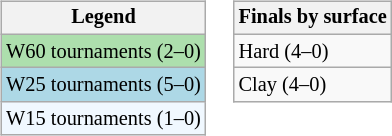<table>
<tr valign=top>
<td><br><table class=wikitable style=font-size:85%>
<tr>
<th>Legend</th>
</tr>
<tr style="background:#addfad;">
<td>W60 tournaments (2–0)</td>
</tr>
<tr style="background:lightblue;">
<td>W25 tournaments (5–0)</td>
</tr>
<tr style="background:#f0f8ff;">
<td>W15 tournaments (1–0)</td>
</tr>
</table>
</td>
<td><br><table class=wikitable style=font-size:85%>
<tr>
<th>Finals by surface</th>
</tr>
<tr>
<td>Hard (4–0)</td>
</tr>
<tr>
<td>Clay (4–0)</td>
</tr>
</table>
</td>
</tr>
</table>
